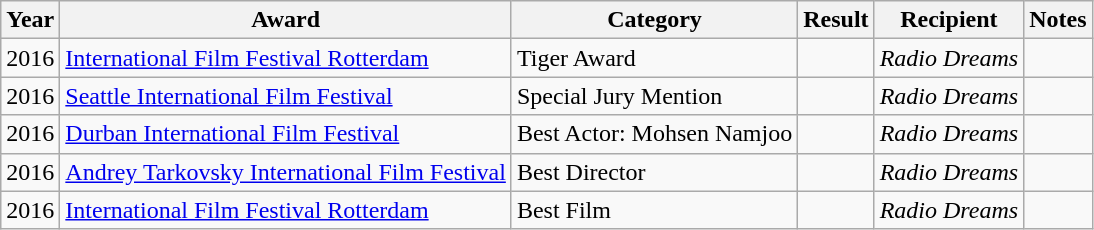<table class="wikitable sortable">
<tr>
<th>Year</th>
<th>Award</th>
<th>Category</th>
<th>Result</th>
<th>Recipient</th>
<th>Notes</th>
</tr>
<tr>
<td>2016</td>
<td><a href='#'>International Film Festival Rotterdam</a></td>
<td>Tiger Award</td>
<td></td>
<td><em>Radio Dreams</em></td>
<td></td>
</tr>
<tr>
<td>2016</td>
<td><a href='#'>Seattle International Film Festival</a></td>
<td>Special Jury Mention</td>
<td></td>
<td><em>Radio Dreams</em></td>
<td></td>
</tr>
<tr>
<td>2016</td>
<td><a href='#'>Durban International Film Festival</a></td>
<td>Best Actor: Mohsen Namjoo</td>
<td></td>
<td><em>Radio Dreams</em></td>
<td></td>
</tr>
<tr>
<td>2016</td>
<td><a href='#'>Andrey Tarkovsky International Film Festival</a></td>
<td>Best Director</td>
<td></td>
<td><em>Radio Dreams</em></td>
<td></td>
</tr>
<tr>
<td>2016</td>
<td><a href='#'>International Film Festival Rotterdam</a></td>
<td>Best Film</td>
<td></td>
<td><em>Radio Dreams</em></td>
<td></td>
</tr>
</table>
